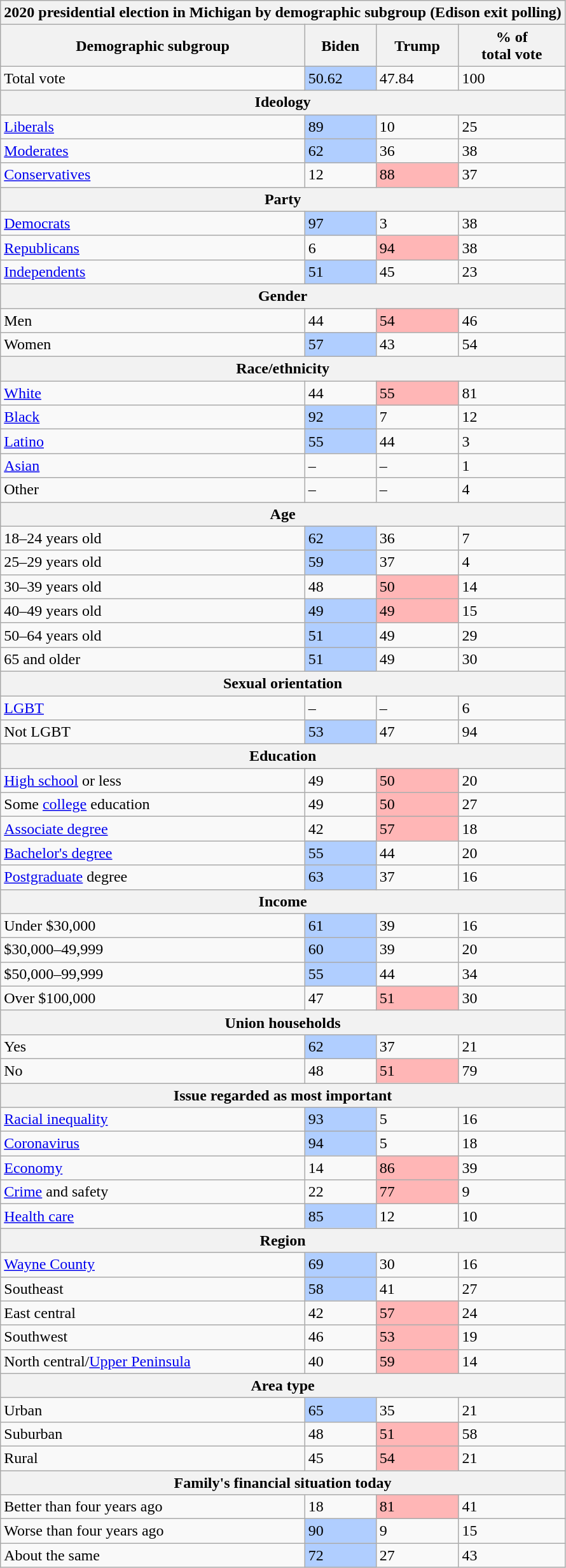<table class="wikitable sortable">
<tr>
<th colspan="4">2020 presidential election in Michigan by demographic subgroup (Edison exit polling)</th>
</tr>
<tr>
<th>Demographic subgroup</th>
<th>Biden</th>
<th>Trump</th>
<th>% of<br>total vote</th>
</tr>
<tr>
<td>Total vote</td>
<td style="text-align:left; background:#b0ceff;">50.62</td>
<td>47.84</td>
<td>100</td>
</tr>
<tr>
<th colspan="4">Ideology</th>
</tr>
<tr>
<td><a href='#'>Liberals</a></td>
<td style="text-align:left; background:#b0ceff;">89</td>
<td>10</td>
<td>25</td>
</tr>
<tr>
<td><a href='#'>Moderates</a></td>
<td style="text-align:left; background:#b0ceff;">62</td>
<td>36</td>
<td>38</td>
</tr>
<tr>
<td><a href='#'>Conservatives</a></td>
<td>12</td>
<td style="text-align:left; background:#ffb6b6;">88</td>
<td>37</td>
</tr>
<tr>
<th colspan="4">Party</th>
</tr>
<tr>
<td><a href='#'>Democrats</a></td>
<td style="text-align:left; background:#b0ceff;">97</td>
<td>3</td>
<td>38</td>
</tr>
<tr>
<td><a href='#'>Republicans</a></td>
<td>6</td>
<td style="text-align:left; background:#ffb6b6;">94</td>
<td>38</td>
</tr>
<tr>
<td><a href='#'>Independents</a></td>
<td style="text-align:left; background:#b0ceff;">51</td>
<td>45</td>
<td>23</td>
</tr>
<tr>
<th colspan="4">Gender</th>
</tr>
<tr>
<td>Men</td>
<td>44</td>
<td style="text-align:left; background:#ffb6b6;">54</td>
<td>46</td>
</tr>
<tr>
<td>Women</td>
<td style="text-align:left; background:#b0ceff;">57</td>
<td>43</td>
<td>54</td>
</tr>
<tr>
<th colspan="4">Race/ethnicity</th>
</tr>
<tr>
<td><a href='#'>White</a></td>
<td>44</td>
<td style="text-align:left; background:#ffb6b6;">55</td>
<td>81</td>
</tr>
<tr>
<td><a href='#'>Black</a></td>
<td style="text-align:left; background:#b0ceff;">92</td>
<td>7</td>
<td>12</td>
</tr>
<tr>
<td><a href='#'>Latino</a></td>
<td style="text-align:left; background:#b0ceff;">55</td>
<td>44</td>
<td>3</td>
</tr>
<tr>
<td><a href='#'>Asian</a></td>
<td>–</td>
<td>–</td>
<td>1</td>
</tr>
<tr>
<td>Other</td>
<td>–</td>
<td>–</td>
<td>4</td>
</tr>
<tr>
<th colspan="4">Age</th>
</tr>
<tr>
<td>18–24 years old</td>
<td style="text-align:left; background:#b0ceff;">62</td>
<td>36</td>
<td>7</td>
</tr>
<tr>
<td>25–29 years old</td>
<td style="text-align:left; background:#b0ceff;">59</td>
<td>37</td>
<td>4</td>
</tr>
<tr>
<td>30–39 years old</td>
<td>48</td>
<td style="text-align:left; background:#ffb6b6;">50</td>
<td>14</td>
</tr>
<tr>
<td>40–49 years old</td>
<td style="text-align:left; background:#b0ceff;">49</td>
<td style="text-align:left; background:#ffb6b6;">49</td>
<td>15</td>
</tr>
<tr>
<td>50–64 years old</td>
<td style="text-align:left; background:#b0ceff;">51</td>
<td>49</td>
<td>29</td>
</tr>
<tr>
<td>65 and older</td>
<td style="text-align:left; background:#b0ceff;">51</td>
<td>49</td>
<td>30</td>
</tr>
<tr>
<th colspan="4">Sexual orientation</th>
</tr>
<tr>
<td><a href='#'>LGBT</a></td>
<td>–</td>
<td>–</td>
<td>6</td>
</tr>
<tr>
<td>Not LGBT</td>
<td style="text-align:left; background:#b0ceff;">53</td>
<td>47</td>
<td>94</td>
</tr>
<tr>
<th colspan="4">Education</th>
</tr>
<tr>
<td><a href='#'>High school</a> or less</td>
<td>49</td>
<td style="text-align:left; background:#ffb6b6;">50</td>
<td>20</td>
</tr>
<tr>
<td>Some <a href='#'>college</a> education</td>
<td>49</td>
<td style="text-align:left; background:#ffb6b6;">50</td>
<td>27</td>
</tr>
<tr>
<td><a href='#'>Associate degree</a></td>
<td>42</td>
<td style="text-align:left; background:#ffb6b6;">57</td>
<td>18</td>
</tr>
<tr>
<td><a href='#'>Bachelor's degree</a></td>
<td style="text-align:left; background:#b0ceff;">55</td>
<td>44</td>
<td>20</td>
</tr>
<tr>
<td><a href='#'>Postgraduate</a> degree</td>
<td style="text-align:left; background:#b0ceff;">63</td>
<td>37</td>
<td>16</td>
</tr>
<tr>
<th colspan="4">Income</th>
</tr>
<tr>
<td>Under $30,000</td>
<td style="text-align:left; background:#b0ceff;">61</td>
<td>39</td>
<td>16</td>
</tr>
<tr>
<td>$30,000–49,999</td>
<td style="text-align:left; background:#b0ceff;">60</td>
<td>39</td>
<td>20</td>
</tr>
<tr>
<td>$50,000–99,999</td>
<td style="text-align:left; background:#b0ceff;">55</td>
<td>44</td>
<td>34</td>
</tr>
<tr>
<td>Over $100,000</td>
<td>47</td>
<td style="text-align:left; background:#ffb6b6;">51</td>
<td>30</td>
</tr>
<tr>
<th colspan="4">Union households</th>
</tr>
<tr>
<td>Yes</td>
<td style="text-align:left; background:#b0ceff;">62</td>
<td>37</td>
<td>21</td>
</tr>
<tr>
<td>No</td>
<td>48</td>
<td style="text-align:left; background:#ffb6b6;">51</td>
<td>79</td>
</tr>
<tr>
<th colspan="4">Issue regarded as most important</th>
</tr>
<tr>
<td><a href='#'>Racial inequality</a></td>
<td style="text-align:left; background:#b0ceff;">93</td>
<td>5</td>
<td>16</td>
</tr>
<tr>
<td><a href='#'>Coronavirus</a></td>
<td style="text-align:left; background:#b0ceff;">94</td>
<td>5</td>
<td>18</td>
</tr>
<tr>
<td><a href='#'>Economy</a></td>
<td>14</td>
<td style="text-align:left; background:#ffb6b6;">86</td>
<td>39</td>
</tr>
<tr>
<td><a href='#'>Crime</a> and safety</td>
<td>22</td>
<td style="text-align:left; background:#ffb6b6;">77</td>
<td>9</td>
</tr>
<tr>
<td><a href='#'>Health care</a></td>
<td style="text-align:left; background:#b0ceff;">85</td>
<td>12</td>
<td>10</td>
</tr>
<tr>
<th colspan="4">Region</th>
</tr>
<tr>
<td><a href='#'>Wayne County</a></td>
<td style="text-align:left; background:#b0ceff;">69</td>
<td>30</td>
<td>16</td>
</tr>
<tr>
<td>Southeast</td>
<td style="text-align:left; background:#b0ceff;">58</td>
<td>41</td>
<td>27</td>
</tr>
<tr>
<td>East central</td>
<td>42</td>
<td style="text-align:left; background:#ffb6b6;">57</td>
<td>24</td>
</tr>
<tr>
<td>Southwest</td>
<td>46</td>
<td style="text-align:left; background:#ffb6b6;">53</td>
<td>19</td>
</tr>
<tr>
<td>North central/<a href='#'>Upper Peninsula</a></td>
<td>40</td>
<td style="text-align:left; background:#ffb6b6;">59</td>
<td>14</td>
</tr>
<tr>
<th colspan="4">Area type</th>
</tr>
<tr>
<td>Urban</td>
<td style="text-align:left; background:#b0ceff;">65</td>
<td>35</td>
<td>21</td>
</tr>
<tr>
<td>Suburban</td>
<td>48</td>
<td style="text-align:left; background:#ffb6b6;">51</td>
<td>58</td>
</tr>
<tr>
<td>Rural</td>
<td>45</td>
<td style="text-align:left; background:#ffb6b6;">54</td>
<td>21</td>
</tr>
<tr>
<th colspan="4">Family's financial situation today</th>
</tr>
<tr>
<td>Better than four years ago</td>
<td>18</td>
<td style="text-align:left; background:#ffb6b6;">81</td>
<td>41</td>
</tr>
<tr>
<td>Worse than four years ago</td>
<td style="text-align:left; background:#b0ceff;">90</td>
<td>9</td>
<td>15</td>
</tr>
<tr>
<td>About the same</td>
<td style="text-align:left; background:#b0ceff;">72</td>
<td>27</td>
<td>43</td>
</tr>
</table>
